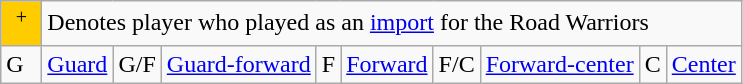<table class="wikitable">
<tr>
<td align="center" bgcolor="#FFCC00" width="20"><sup>+</sup></td>
<td colspan="9">Denotes player who played as an <a href='#'>import</a> for the Road Warriors</td>
</tr>
<tr>
<td>G</td>
<td><a href='#'>Guard</a></td>
<td>G/F</td>
<td><a href='#'>Guard-forward</a></td>
<td>F</td>
<td><a href='#'>Forward</a></td>
<td>F/C</td>
<td><a href='#'>Forward-center</a></td>
<td>C</td>
<td><a href='#'>Center</a></td>
</tr>
</table>
